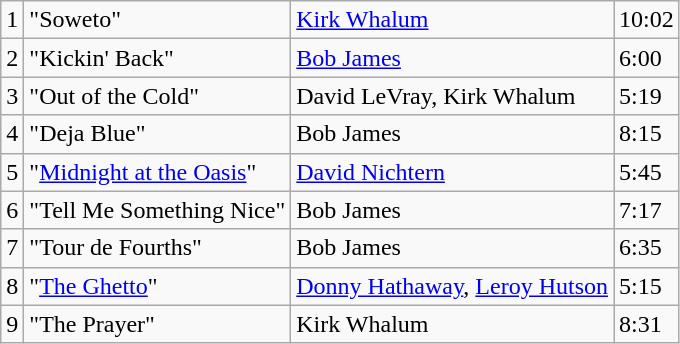<table class="wikitable">
<tr>
<td>1</td>
<td>"Soweto"</td>
<td><a href='#'>Kirk Whalum</a></td>
<td>10:02</td>
</tr>
<tr>
<td>2</td>
<td>"Kickin' Back"</td>
<td><a href='#'>Bob James</a></td>
<td>6:00</td>
</tr>
<tr>
<td>3</td>
<td>"Out of the Cold"</td>
<td>David LeVray, Kirk Whalum</td>
<td>5:19</td>
</tr>
<tr>
<td>4</td>
<td>"Deja Blue"</td>
<td>Bob James</td>
<td>8:15</td>
</tr>
<tr>
<td>5</td>
<td>"<a href='#'>Midnight at the Oasis</a>"</td>
<td><a href='#'>David Nichtern</a></td>
<td>5:45</td>
</tr>
<tr>
<td>6</td>
<td>"Tell Me Something Nice"</td>
<td>Bob James</td>
<td>7:17</td>
</tr>
<tr>
<td>7</td>
<td>"Tour de Fourths"</td>
<td>Bob James</td>
<td>6:35</td>
</tr>
<tr>
<td>8</td>
<td>"<a href='#'>The Ghetto</a>"</td>
<td><a href='#'>Donny Hathaway</a>, <a href='#'>Leroy Hutson</a></td>
<td>5:15</td>
</tr>
<tr>
<td>9</td>
<td>"The Prayer"</td>
<td>Kirk Whalum</td>
<td>8:31</td>
</tr>
</table>
